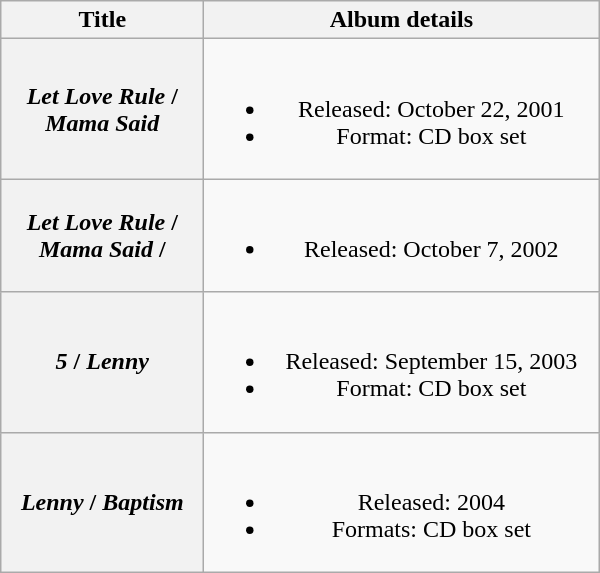<table class="wikitable plainrowheaders" style="text-align:center;" border="1">
<tr>
<th scope="col" style="width:8em;">Title</th>
<th scope="col" style="width:16em;">Album details</th>
</tr>
<tr>
<th scope="row"><em>Let Love Rule</em> / <em>Mama Said</em></th>
<td><br><ul><li>Released: October 22, 2001</li><li>Format: CD box set</li></ul></td>
</tr>
<tr>
<th scope="row"><em>Let Love Rule</em> / <em>Mama Said</em> / </th>
<td><br><ul><li>Released: October 7, 2002</li></ul></td>
</tr>
<tr>
<th scope="row"><em>5</em> / <em>Lenny</em></th>
<td><br><ul><li>Released: September 15, 2003</li><li>Format: CD box set</li></ul></td>
</tr>
<tr>
<th scope="row"><em>Lenny</em> / <em>Baptism</em></th>
<td><br><ul><li>Released: 2004</li><li>Formats: CD box set</li></ul></td>
</tr>
</table>
